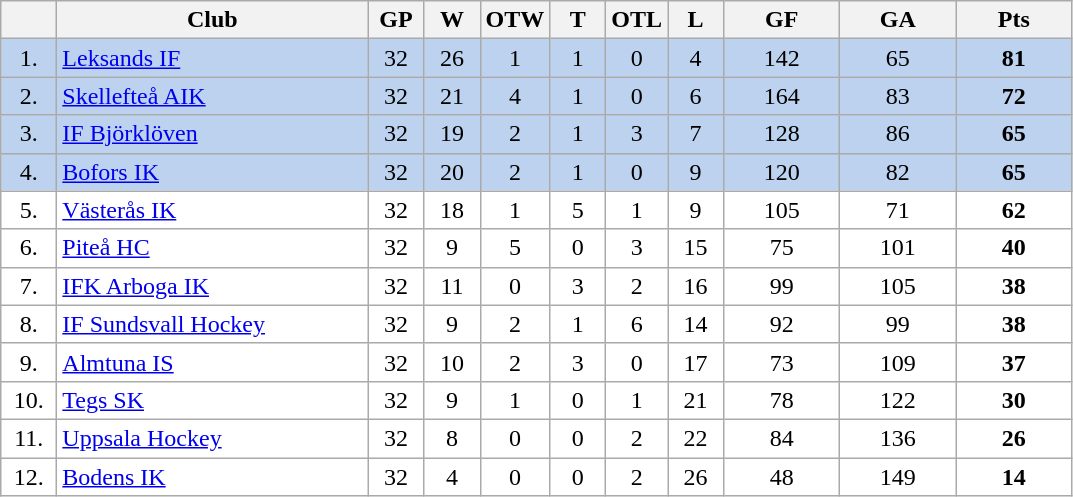<table class="wikitable">
<tr>
<th width="30"></th>
<th width="200">Club</th>
<th width="30">GP</th>
<th width="30">W</th>
<th width="30">OTW</th>
<th width="30">T</th>
<th width="30">OTL</th>
<th width="30">L</th>
<th width="70">GF</th>
<th width="70">GA</th>
<th width="70">Pts</th>
</tr>
<tr bgcolor="#BCD2EE" align="center">
<td>1.</td>
<td align="left"><a href='#'>Leksands IF</a></td>
<td>32</td>
<td>26</td>
<td>1</td>
<td>1</td>
<td>0</td>
<td>4</td>
<td>142</td>
<td>65</td>
<td><strong>81</strong></td>
</tr>
<tr bgcolor="#BCD2EE" align="center">
<td>2.</td>
<td align="left"><a href='#'>Skellefteå AIK</a></td>
<td>32</td>
<td>21</td>
<td>4</td>
<td>1</td>
<td>0</td>
<td>6</td>
<td>164</td>
<td>83</td>
<td><strong>72</strong></td>
</tr>
<tr bgcolor="#BCD2EE" align="center">
<td>3.</td>
<td align="left"><a href='#'>IF Björklöven</a></td>
<td>32</td>
<td>19</td>
<td>2</td>
<td>1</td>
<td>3</td>
<td>7</td>
<td>128</td>
<td>86</td>
<td><strong>65</strong></td>
</tr>
<tr bgcolor="#BCD2EE" align="center">
<td>4.</td>
<td align="left"><a href='#'>Bofors IK</a></td>
<td>32</td>
<td>20</td>
<td>2</td>
<td>1</td>
<td>0</td>
<td>9</td>
<td>120</td>
<td>82</td>
<td><strong>65</strong></td>
</tr>
<tr bgcolor="#FFFFFF" align="center">
<td>5.</td>
<td align="left"><a href='#'>Västerås IK</a></td>
<td>32</td>
<td>18</td>
<td>1</td>
<td>5</td>
<td>1</td>
<td>9</td>
<td>105</td>
<td>71</td>
<td><strong>62</strong></td>
</tr>
<tr bgcolor="#FFFFFF" align="center">
<td>6.</td>
<td align="left"><a href='#'>Piteå HC</a></td>
<td>32</td>
<td>9</td>
<td>5</td>
<td>0</td>
<td>3</td>
<td>15</td>
<td>75</td>
<td>101</td>
<td><strong>40</strong></td>
</tr>
<tr bgcolor="#FFFFFF" align="center">
<td>7.</td>
<td align="left"><a href='#'>IFK Arboga IK</a></td>
<td>32</td>
<td>11</td>
<td>0</td>
<td>3</td>
<td>2</td>
<td>16</td>
<td>99</td>
<td>105</td>
<td><strong>38</strong></td>
</tr>
<tr bgcolor="#FFFFFF" align="center">
<td>8.</td>
<td align="left"><a href='#'>IF Sundsvall Hockey</a></td>
<td>32</td>
<td>9</td>
<td>2</td>
<td>1</td>
<td>6</td>
<td>14</td>
<td>92</td>
<td>99</td>
<td><strong>38</strong></td>
</tr>
<tr bgcolor="#FFFFFF" align="center">
<td>9.</td>
<td align="left"><a href='#'>Almtuna IS</a></td>
<td>32</td>
<td>10</td>
<td>2</td>
<td>3</td>
<td>0</td>
<td>17</td>
<td>73</td>
<td>109</td>
<td><strong>37</strong></td>
</tr>
<tr bgcolor="#FFFFFF" align="center">
<td>10.</td>
<td align="left"><a href='#'>Tegs SK</a></td>
<td>32</td>
<td>9</td>
<td>1</td>
<td>0</td>
<td>1</td>
<td>21</td>
<td>78</td>
<td>122</td>
<td><strong>30</strong></td>
</tr>
<tr bgcolor="#FFFFFF" align="center">
<td>11.</td>
<td align="left"><a href='#'>Uppsala Hockey</a></td>
<td>32</td>
<td>8</td>
<td>0</td>
<td>0</td>
<td>2</td>
<td>22</td>
<td>84</td>
<td>136</td>
<td><strong>26</strong></td>
</tr>
<tr bgcolor="#FFFFFF" align="center">
<td>12.</td>
<td align="left"><a href='#'>Bodens IK</a></td>
<td>32</td>
<td>4</td>
<td>0</td>
<td>0</td>
<td>2</td>
<td>26</td>
<td>48</td>
<td>149</td>
<td><strong>14</strong></td>
</tr>
</table>
